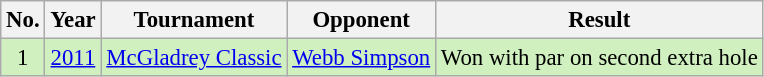<table class="wikitable" style="font-size:95%;">
<tr>
<th>No.</th>
<th>Year</th>
<th>Tournament</th>
<th>Opponent</th>
<th>Result</th>
</tr>
<tr style="background:#D0F0C0;">
<td align=center>1</td>
<td align=center><a href='#'>2011</a></td>
<td><a href='#'>McGladrey Classic</a></td>
<td> <a href='#'>Webb Simpson</a></td>
<td>Won with par on second extra hole</td>
</tr>
</table>
